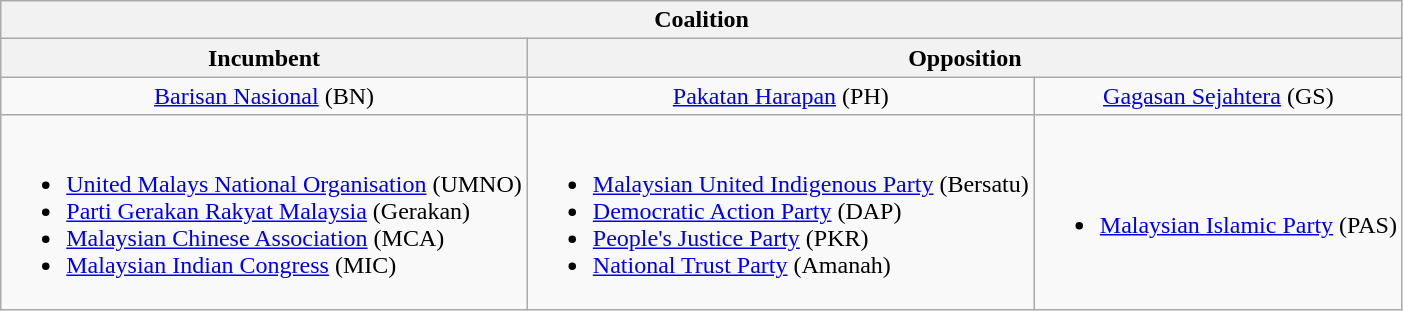<table class="wikitable">
<tr>
<th colspan="3">Coalition</th>
</tr>
<tr>
<th>Incumbent</th>
<th colspan="2">Opposition</th>
</tr>
<tr>
<td align="center"><a href='#'>Barisan Nasional</a> (BN)</td>
<td align="center"> <a href='#'>Pakatan Harapan</a> (PH)</td>
<td align="center"> <a href='#'>Gagasan Sejahtera</a> (GS)</td>
</tr>
<tr>
<td><br><ul><li> <a href='#'>United Malays National Organisation</a> (UMNO)</li><li> <a href='#'>Parti Gerakan Rakyat Malaysia</a> (Gerakan)</li><li> <a href='#'>Malaysian Chinese Association</a> (MCA)</li><li> <a href='#'>Malaysian Indian Congress</a> (MIC)</li></ul></td>
<td><br><ul><li> <a href='#'>Malaysian United Indigenous Party</a> (Bersatu)</li><li> <a href='#'>Democratic Action Party</a> (DAP)</li><li> <a href='#'>People's Justice Party</a> (PKR)</li><li> <a href='#'>National Trust Party</a> (Amanah)</li></ul></td>
<td><br><ul><li> <a href='#'>Malaysian Islamic Party</a> (PAS)</li></ul></td>
</tr>
</table>
